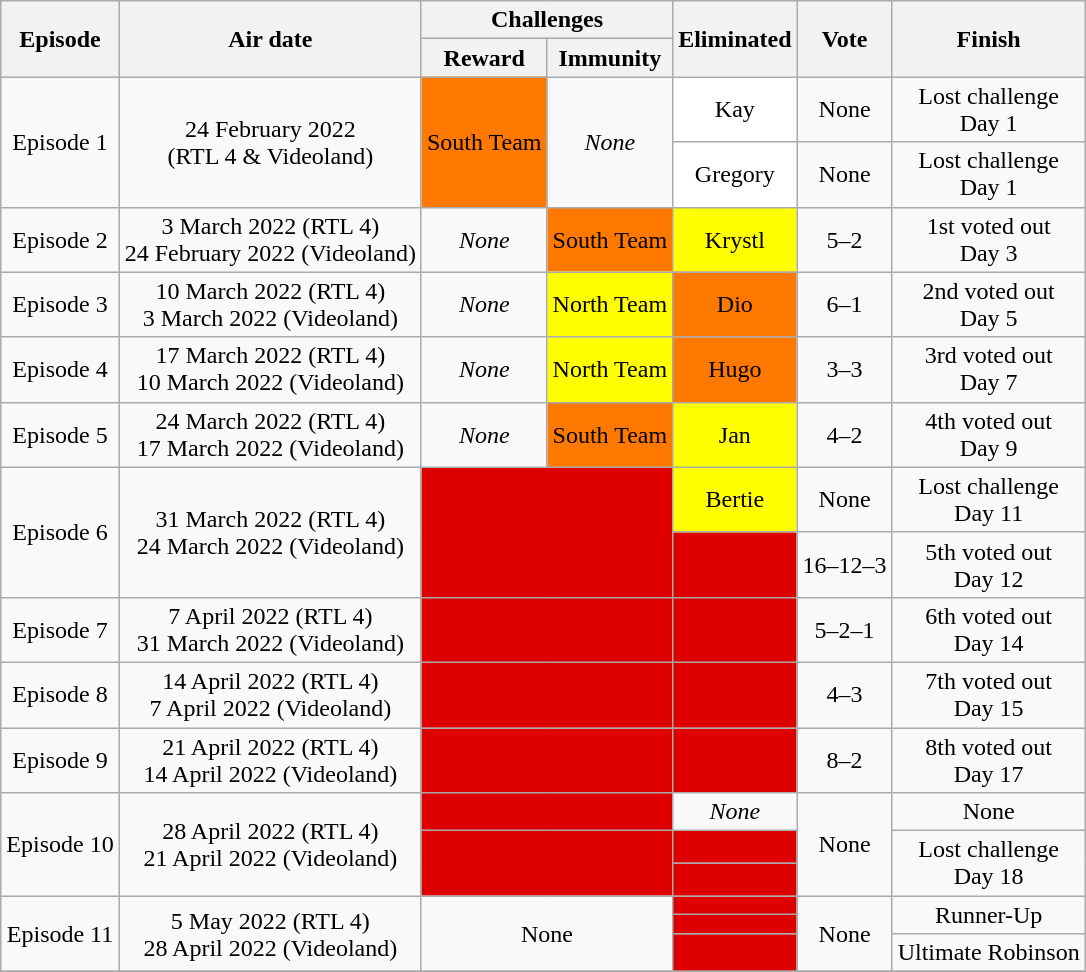<table class="wikitable" style="margin:auto; text-align:center">
<tr>
<th rowspan="2">Episode</th>
<th rowspan="2">Air date</th>
<th colspan="2">Challenges</th>
<th rowspan="2">Eliminated</th>
<th rowspan="2">Vote</th>
<th rowspan="2">Finish</th>
</tr>
<tr>
<th>Reward</th>
<th>Immunity</th>
</tr>
<tr>
<td rowspan="2">Episode 1</td>
<td rowspan="2">24 February 2022<br>(RTL 4 & Videoland)</td>
<td rowspan="2" bgcolor="FF7900">South Team</td>
<td rowspan="2"><em>None</em></td>
<td rowspan="1" bgcolor="white">Kay</td>
<td rowspan="1">None</td>
<td rowspan="1">Lost challenge<br>Day 1</td>
</tr>
<tr>
<td rowspan="1" bgcolor="white">Gregory</td>
<td rowspan="1">None</td>
<td rowspan="1">Lost challenge<br>Day 1</td>
</tr>
<tr>
<td>Episode 2</td>
<td>3 March 2022 (RTL 4)<br>24 February 2022 (Videoland)</td>
<td><em>None</em></td>
<td bgcolor="FF7900">South Team</td>
<td bgcolor="yellow">Krystl</td>
<td>5–2</td>
<td>1st voted out<br>Day 3</td>
</tr>
<tr>
<td>Episode 3</td>
<td>10 March 2022 (RTL 4)<br>3 March 2022 (Videoland)</td>
<td><em>None</em></td>
<td bgcolor="yellow">North Team</td>
<td bgcolor="FF7900">Dio</td>
<td>6–1</td>
<td>2nd voted out<br>Day 5</td>
</tr>
<tr>
<td>Episode 4</td>
<td>17 March 2022 (RTL 4)<br>10 March 2022 (Videoland)</td>
<td><em>None</em></td>
<td bgcolor="yellow">North Team</td>
<td bgcolor="FF7900">Hugo</td>
<td>3–3</td>
<td>3rd voted out<br>Day 7</td>
</tr>
<tr>
<td>Episode 5</td>
<td>24 March 2022 (RTL 4)<br>17 March 2022 (Videoland)</td>
<td><em>None</em></td>
<td bgcolor="FF7900">South Team</td>
<td bgcolor="yellow">Jan</td>
<td>4–2</td>
<td>4th voted out<br>Day 9</td>
</tr>
<tr>
<td rowspan="2">Episode 6</td>
<td rowspan="2">31 March 2022 (RTL 4)<br>24 March 2022 (Videoland)</td>
<td rowspan="2" colspan="2" bgcolor="#de0000"></td>
<td bgcolor="yellow">Bertie</td>
<td>None</td>
<td>Lost challenge<br>Day 11</td>
</tr>
<tr>
<td bgcolor="#de0000"></td>
<td>16–12–3</td>
<td>5th voted out<br>Day 12</td>
</tr>
<tr>
<td rowspan="1">Episode 7</td>
<td rowspan="1">7 April 2022 (RTL 4)<br>31 March 2022 (Videoland)</td>
<td rowspan="1" colspan="2" bgcolor="#de0000"></td>
<td bgcolor="#de0000"></td>
<td>5–2–1</td>
<td>6th voted out<br>Day 14</td>
</tr>
<tr>
<td rowspan="1">Episode 8</td>
<td rowspan="1">14 April 2022 (RTL 4)<br>7 April 2022 (Videoland)</td>
<td rowspan="1" colspan="2" bgcolor="#de0000"></td>
<td bgcolor="#de0000"></td>
<td>4–3</td>
<td>7th voted out<br>Day 15</td>
</tr>
<tr>
<td rowspan="1">Episode 9</td>
<td rowspan="1">21 April 2022 (RTL 4)<br>14 April 2022 (Videoland)</td>
<td rowspan="1" colspan="2" bgcolor="#de0000"></td>
<td bgcolor="#de0000"></td>
<td>8–2</td>
<td>8th voted out<br>Day 17</td>
</tr>
<tr>
<td rowspan="3">Episode 10</td>
<td rowspan="3">28 April 2022 (RTL 4)<br>21 April 2022 (Videoland)</td>
<td rowspan="1" colspan="2" bgcolor="#de0000"></td>
<td><em>None</em></td>
<td rowspan="3">None</td>
<td>None</td>
</tr>
<tr>
<td rowspan="2" colspan="2" bgcolor="#de0000"></td>
<td rowspan="1" colspan="1" bgcolor="#de0000"></td>
<td rowspan="2">Lost challenge<br>Day 18</td>
</tr>
<tr>
<td rowspan="1" colspan="1" bgcolor="#de0000"></td>
</tr>
<tr>
<td rowspan="3">Episode 11</td>
<td rowspan="3">5 May 2022 (RTL 4)<br>28 April 2022 (Videoland)</td>
<td rowspan="3" colspan="2">None</td>
<td rowspan="1" colspan="1" bgcolor="#de0000"></td>
<td rowspan="3">None</td>
<td rowspan="2">Runner-Up</td>
</tr>
<tr>
<td rowspan="1" colspan="1" bgcolor="#de0000"></td>
</tr>
<tr>
<td rowspan="1" colspan="1" bgcolor="#de0000"></td>
<td rowspan="1">Ultimate Robinson</td>
</tr>
<tr>
</tr>
</table>
